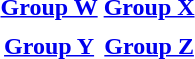<table>
<tr valign="top">
<th align="center"><a href='#'>Group W</a></th>
<th align="center"><a href='#'>Group X</a></th>
</tr>
<tr valign="top">
<td align="left"></td>
<td align="left"></td>
</tr>
<tr valign="top">
<th align="center"><a href='#'>Group Y</a></th>
<th align="center"><a href='#'>Group Z</a></th>
</tr>
<tr valign=top>
<td align="left"></td>
<td align="left"></td>
</tr>
</table>
